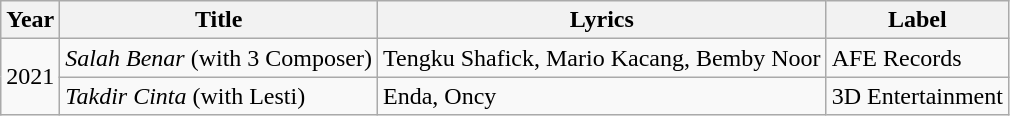<table class="wikitable">
<tr>
<th>Year</th>
<th>Title</th>
<th>Lyrics</th>
<th>Label</th>
</tr>
<tr>
<td rowspan="2">2021</td>
<td><em>Salah Benar</em> (with 3 Composer)</td>
<td>Tengku Shafick, Mario Kacang, Bemby Noor</td>
<td>AFE Records</td>
</tr>
<tr>
<td><em>Takdir Cinta</em> (with Lesti)</td>
<td>Enda, Oncy</td>
<td>3D Entertainment</td>
</tr>
</table>
